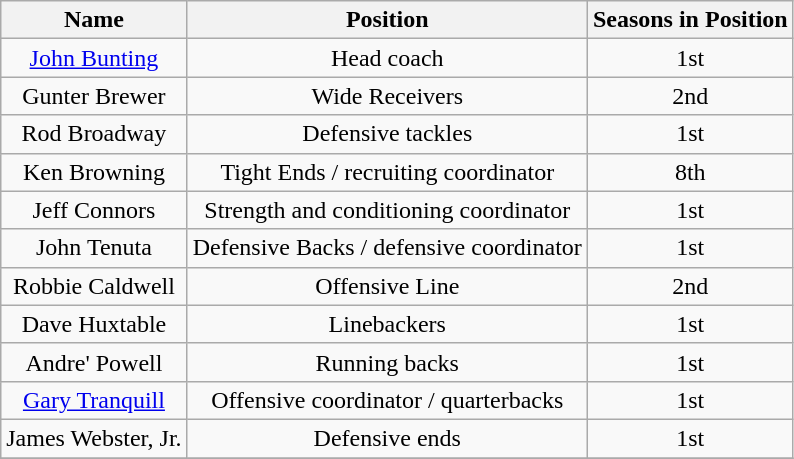<table class="wikitable">
<tr>
<th><strong>Name</strong></th>
<th><strong>Position</strong></th>
<th><strong>Seasons in Position</strong></th>
</tr>
<tr align="center">
<td><a href='#'>John Bunting</a></td>
<td>Head coach</td>
<td>1st</td>
</tr>
<tr align="center">
<td>Gunter Brewer</td>
<td>Wide Receivers</td>
<td>2nd</td>
</tr>
<tr align="center">
<td>Rod Broadway</td>
<td>Defensive tackles</td>
<td>1st</td>
</tr>
<tr align="center">
<td>Ken Browning</td>
<td>Tight Ends / recruiting coordinator</td>
<td>8th</td>
</tr>
<tr align="center">
<td>Jeff Connors</td>
<td>Strength and conditioning coordinator</td>
<td>1st</td>
</tr>
<tr align="center">
<td>John Tenuta</td>
<td>Defensive Backs / defensive coordinator</td>
<td>1st</td>
</tr>
<tr align="center">
<td>Robbie Caldwell</td>
<td>Offensive Line</td>
<td>2nd</td>
</tr>
<tr align="center">
<td>Dave Huxtable</td>
<td>Linebackers</td>
<td>1st</td>
</tr>
<tr align="center">
<td>Andre' Powell</td>
<td>Running backs</td>
<td>1st</td>
</tr>
<tr align="center">
<td><a href='#'>Gary Tranquill</a></td>
<td>Offensive coordinator / quarterbacks</td>
<td>1st</td>
</tr>
<tr align="center">
<td>James Webster, Jr.</td>
<td>Defensive ends</td>
<td>1st</td>
</tr>
<tr>
</tr>
</table>
